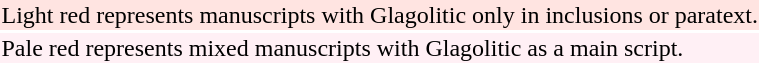<table style="background:transparent;">
<tr>
<td bgcolor="MistyRose">Light red represents manuscripts with Glagolitic only in inclusions or paratext.</td>
</tr>
<tr>
<td bgcolor="LavenderBlush">Pale red represents mixed manuscripts with Glagolitic as a main script.</td>
</tr>
</table>
